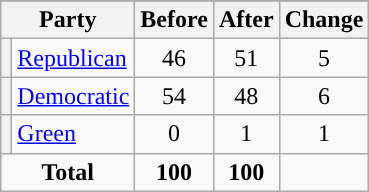<table class="wikitable" style="text-align:center;">
<tr>
</tr>
<tr>
<th colspan=2>Party</th>
<th>Before</th>
<th>After</th>
<th>Change</th>
</tr>
<tr>
<th style="background-color:"></th>
<td style="text-align:left;"><a href='#'>Republican</a></td>
<td>46</td>
<td>51</td>
<td> 5</td>
</tr>
<tr>
<th style="background-color:"></th>
<td style="text-align:left;"><a href='#'>Democratic</a></td>
<td>54</td>
<td>48</td>
<td> 6</td>
</tr>
<tr>
<th style="background-color:"></th>
<td style="text-align:left;"><a href='#'>Green</a></td>
<td>0</td>
<td>1</td>
<td> 1</td>
</tr>
<tr>
<td colspan=2><strong>Total</strong></td>
<td><strong>100</strong></td>
<td><strong>100</strong></td>
<td></td>
</tr>
</table>
